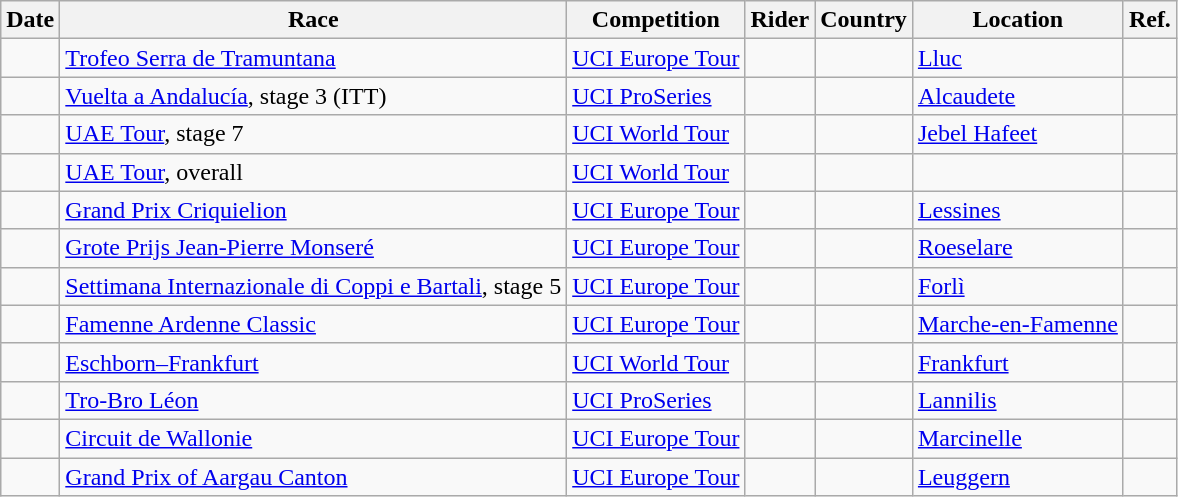<table class="wikitable sortable">
<tr>
<th>Date</th>
<th>Race</th>
<th>Competition</th>
<th>Rider</th>
<th>Country</th>
<th>Location</th>
<th class="unsortable">Ref.</th>
</tr>
<tr>
<td></td>
<td><a href='#'>Trofeo Serra de Tramuntana</a></td>
<td><a href='#'>UCI Europe Tour</a></td>
<td></td>
<td></td>
<td><a href='#'>Lluc</a></td>
<td align="center"></td>
</tr>
<tr>
<td></td>
<td><a href='#'>Vuelta a Andalucía</a>, stage 3 (ITT)</td>
<td><a href='#'>UCI ProSeries</a></td>
<td></td>
<td></td>
<td><a href='#'>Alcaudete</a></td>
<td align="center"></td>
</tr>
<tr>
<td></td>
<td><a href='#'>UAE Tour</a>, stage 7</td>
<td><a href='#'>UCI World Tour</a></td>
<td></td>
<td></td>
<td><a href='#'>Jebel Hafeet</a></td>
<td align="center"></td>
</tr>
<tr>
<td></td>
<td><a href='#'>UAE Tour</a>, overall</td>
<td><a href='#'>UCI World Tour</a></td>
<td></td>
<td></td>
<td></td>
<td align="center"></td>
</tr>
<tr>
<td></td>
<td><a href='#'>Grand Prix Criquielion</a></td>
<td><a href='#'>UCI Europe Tour</a></td>
<td></td>
<td></td>
<td><a href='#'>Lessines</a></td>
<td align="center"></td>
</tr>
<tr>
<td></td>
<td><a href='#'>Grote Prijs Jean-Pierre Monseré</a></td>
<td><a href='#'>UCI Europe Tour</a></td>
<td></td>
<td></td>
<td><a href='#'>Roeselare</a></td>
<td align="center"></td>
</tr>
<tr>
<td></td>
<td><a href='#'>Settimana Internazionale di Coppi e Bartali</a>, stage 5</td>
<td><a href='#'>UCI Europe Tour</a></td>
<td></td>
<td></td>
<td><a href='#'>Forlì</a></td>
<td align="center"></td>
</tr>
<tr>
<td></td>
<td><a href='#'>Famenne Ardenne Classic</a></td>
<td><a href='#'>UCI Europe Tour</a></td>
<td></td>
<td></td>
<td><a href='#'>Marche-en-Famenne</a></td>
<td align="center"></td>
</tr>
<tr>
<td></td>
<td><a href='#'>Eschborn–Frankfurt</a></td>
<td><a href='#'>UCI World Tour</a></td>
<td></td>
<td></td>
<td><a href='#'>Frankfurt</a></td>
<td align="center"></td>
</tr>
<tr>
<td></td>
<td><a href='#'>Tro-Bro Léon</a></td>
<td><a href='#'>UCI ProSeries</a></td>
<td></td>
<td></td>
<td><a href='#'>Lannilis</a></td>
<td align="center"></td>
</tr>
<tr>
<td></td>
<td><a href='#'>Circuit de Wallonie</a></td>
<td><a href='#'>UCI Europe Tour</a></td>
<td></td>
<td></td>
<td><a href='#'>Marcinelle</a></td>
<td align="center"></td>
</tr>
<tr>
<td></td>
<td><a href='#'>Grand Prix of Aargau Canton</a></td>
<td><a href='#'>UCI Europe Tour</a></td>
<td></td>
<td></td>
<td><a href='#'>Leuggern</a></td>
<td align="center"></td>
</tr>
</table>
